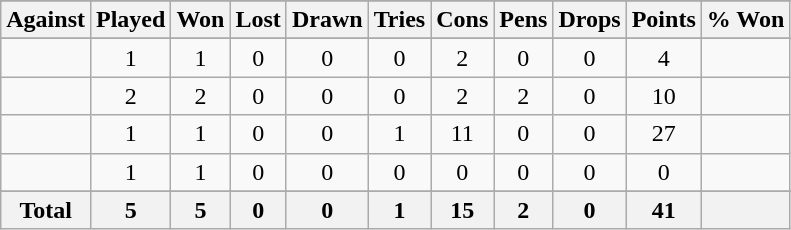<table class="sortable wikitable" style="text-align: center;">
<tr>
</tr>
<tr>
<th>Against</th>
<th>Played</th>
<th>Won</th>
<th>Lost</th>
<th>Drawn</th>
<th>Tries</th>
<th>Cons</th>
<th>Pens</th>
<th>Drops</th>
<th>Points</th>
<th>% Won</th>
</tr>
<tr bgcolor="#d0ffd0" align="center">
</tr>
<tr>
<td align="left"></td>
<td>1</td>
<td>1</td>
<td>0</td>
<td>0</td>
<td>0</td>
<td>2</td>
<td>0</td>
<td>0</td>
<td>4</td>
<td></td>
</tr>
<tr>
<td align="left"></td>
<td>2</td>
<td>2</td>
<td>0</td>
<td>0</td>
<td>0</td>
<td>2</td>
<td>2</td>
<td>0</td>
<td>10</td>
<td></td>
</tr>
<tr>
<td align="left"></td>
<td>1</td>
<td>1</td>
<td>0</td>
<td>0</td>
<td>1</td>
<td>11</td>
<td>0</td>
<td>0</td>
<td>27</td>
<td></td>
</tr>
<tr>
<td align="left"></td>
<td>1</td>
<td>1</td>
<td>0</td>
<td>0</td>
<td>0</td>
<td>0</td>
<td>0</td>
<td>0</td>
<td>0</td>
<td></td>
</tr>
<tr>
</tr>
<tr class="sortbottom">
<th>Total</th>
<th>5</th>
<th>5</th>
<th>0</th>
<th>0</th>
<th>1</th>
<th>15</th>
<th>2</th>
<th>0</th>
<th>41</th>
<th></th>
</tr>
</table>
